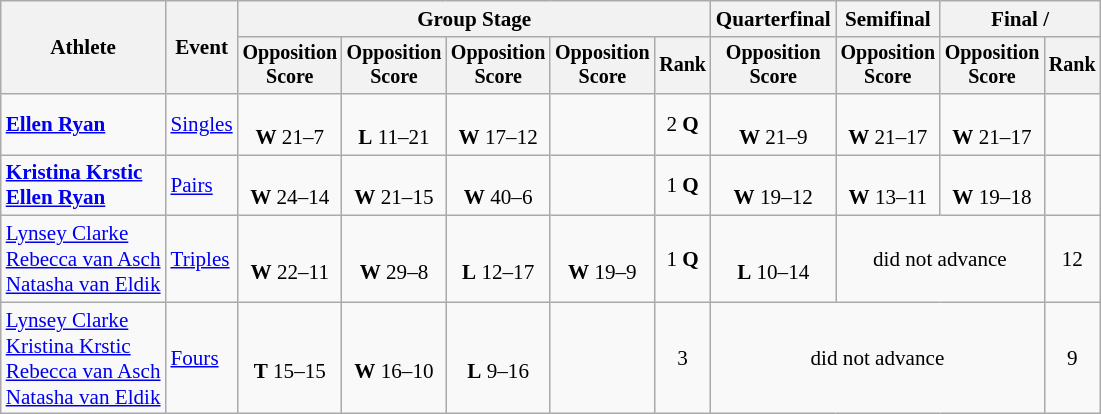<table class="wikitable" style="font-size:88%; text-align:center">
<tr>
<th rowspan=2>Athlete</th>
<th rowspan=2>Event</th>
<th colspan=5>Group Stage</th>
<th>Quarterfinal</th>
<th>Semifinal</th>
<th colspan=2>Final / </th>
</tr>
<tr style="font-size:95%">
<th>Opposition<br>Score</th>
<th>Opposition<br>Score</th>
<th>Opposition<br>Score</th>
<th>Opposition<br>Score</th>
<th>Rank</th>
<th>Opposition<br>Score</th>
<th>Opposition<br>Score</th>
<th>Opposition<br>Score</th>
<th>Rank</th>
</tr>
<tr>
<td align=left><strong><a href='#'>Ellen Ryan</a></strong></td>
<td align=left><a href='#'>Singles</a></td>
<td><br><strong>W</strong> 21–7</td>
<td><br><strong>L</strong> 11–21</td>
<td><br><strong>W</strong> 17–12</td>
<td></td>
<td>2 <strong>Q</strong></td>
<td><br><strong>W</strong> 21–9</td>
<td><br><strong>W</strong> 21–17</td>
<td><br><strong>W</strong> 21–17</td>
<td></td>
</tr>
<tr>
<td align=left><strong><a href='#'>Kristina Krstic</a><br><a href='#'>Ellen Ryan</a></strong></td>
<td align=left><a href='#'>Pairs</a></td>
<td><br><strong>W</strong> 24–14</td>
<td><br><strong>W</strong> 21–15</td>
<td><br><strong>W</strong> 40–6</td>
<td></td>
<td>1 <strong>Q</strong></td>
<td><br><strong>W</strong> 19–12</td>
<td><br><strong>W</strong> 13–11</td>
<td><br><strong>W</strong> 19–18</td>
<td></td>
</tr>
<tr>
<td align=left><a href='#'>Lynsey Clarke</a><br><a href='#'>Rebecca van Asch</a><br><a href='#'>Natasha van Eldik</a></td>
<td align=left><a href='#'>Triples</a></td>
<td><br><strong>W</strong> 22–11</td>
<td><br><strong>W</strong> 29–8</td>
<td><br><strong>L</strong> 12–17</td>
<td><br><strong>W</strong> 19–9</td>
<td>1 <strong>Q</strong></td>
<td><br><strong>L</strong> 10–14</td>
<td colspan=2>did not advance</td>
<td>12</td>
</tr>
<tr>
<td align=left><a href='#'>Lynsey Clarke</a><br><a href='#'>Kristina Krstic</a><br><a href='#'>Rebecca van Asch</a><br><a href='#'>Natasha van Eldik</a></td>
<td align=left><a href='#'>Fours</a></td>
<td><br><strong>T</strong> 15–15</td>
<td><br><strong>W</strong> 16–10</td>
<td><br><strong>L</strong> 9–16</td>
<td></td>
<td>3</td>
<td colspan=3>did not advance</td>
<td>9</td>
</tr>
</table>
